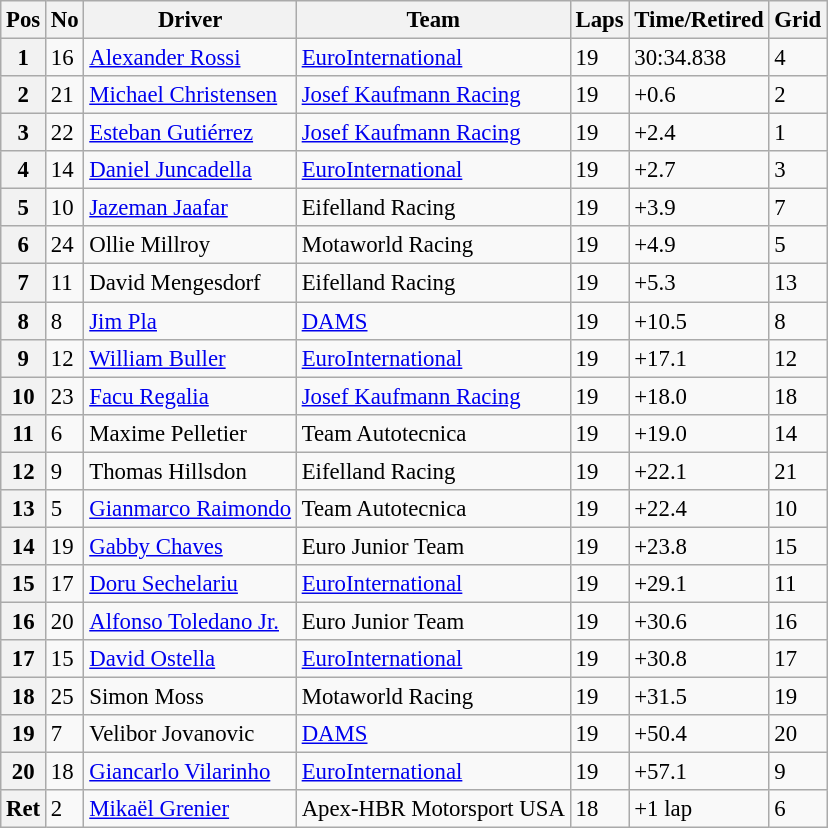<table class="wikitable" style="font-size: 95%;">
<tr>
<th>Pos</th>
<th>No</th>
<th>Driver</th>
<th>Team</th>
<th>Laps</th>
<th>Time/Retired</th>
<th>Grid</th>
</tr>
<tr>
<th>1</th>
<td>16</td>
<td> <a href='#'>Alexander Rossi</a></td>
<td><a href='#'>EuroInternational</a></td>
<td>19</td>
<td>30:34.838</td>
<td>4</td>
</tr>
<tr>
<th>2</th>
<td>21</td>
<td> <a href='#'>Michael Christensen</a></td>
<td><a href='#'>Josef Kaufmann Racing</a></td>
<td>19</td>
<td>+0.6</td>
<td>2</td>
</tr>
<tr>
<th>3</th>
<td>22</td>
<td> <a href='#'>Esteban Gutiérrez</a></td>
<td><a href='#'>Josef Kaufmann Racing</a></td>
<td>19</td>
<td>+2.4</td>
<td>1</td>
</tr>
<tr>
<th>4</th>
<td>14</td>
<td> <a href='#'>Daniel Juncadella</a></td>
<td><a href='#'>EuroInternational</a></td>
<td>19</td>
<td>+2.7</td>
<td>3</td>
</tr>
<tr>
<th>5</th>
<td>10</td>
<td> <a href='#'>Jazeman Jaafar</a></td>
<td>Eifelland Racing</td>
<td>19</td>
<td>+3.9</td>
<td>7</td>
</tr>
<tr>
<th>6</th>
<td>24</td>
<td> Ollie Millroy</td>
<td>Motaworld Racing</td>
<td>19</td>
<td>+4.9</td>
<td>5</td>
</tr>
<tr>
<th>7</th>
<td>11</td>
<td> David Mengesdorf</td>
<td>Eifelland Racing</td>
<td>19</td>
<td>+5.3</td>
<td>13</td>
</tr>
<tr>
<th>8</th>
<td>8</td>
<td> <a href='#'>Jim Pla</a></td>
<td><a href='#'>DAMS</a></td>
<td>19</td>
<td>+10.5</td>
<td>8</td>
</tr>
<tr>
<th>9</th>
<td>12</td>
<td> <a href='#'>William Buller</a></td>
<td><a href='#'>EuroInternational</a></td>
<td>19</td>
<td>+17.1</td>
<td>12</td>
</tr>
<tr>
<th>10</th>
<td>23</td>
<td> <a href='#'>Facu Regalia</a></td>
<td><a href='#'>Josef Kaufmann Racing</a></td>
<td>19</td>
<td>+18.0</td>
<td>18</td>
</tr>
<tr>
<th>11</th>
<td>6</td>
<td> Maxime Pelletier</td>
<td>Team Autotecnica</td>
<td>19</td>
<td>+19.0</td>
<td>14</td>
</tr>
<tr>
<th>12</th>
<td>9</td>
<td> Thomas Hillsdon</td>
<td>Eifelland Racing</td>
<td>19</td>
<td>+22.1</td>
<td>21</td>
</tr>
<tr>
<th>13</th>
<td>5</td>
<td> <a href='#'>Gianmarco Raimondo</a></td>
<td>Team Autotecnica</td>
<td>19</td>
<td>+22.4</td>
<td>10</td>
</tr>
<tr>
<th>14</th>
<td>19</td>
<td> <a href='#'>Gabby Chaves</a></td>
<td>Euro Junior Team</td>
<td>19</td>
<td>+23.8</td>
<td>15</td>
</tr>
<tr>
<th>15</th>
<td>17</td>
<td> <a href='#'>Doru Sechelariu</a></td>
<td><a href='#'>EuroInternational</a></td>
<td>19</td>
<td>+29.1</td>
<td>11</td>
</tr>
<tr>
<th>16</th>
<td>20</td>
<td> <a href='#'>Alfonso Toledano Jr.</a></td>
<td>Euro Junior Team</td>
<td>19</td>
<td>+30.6</td>
<td>16</td>
</tr>
<tr>
<th>17</th>
<td>15</td>
<td> <a href='#'>David Ostella</a></td>
<td><a href='#'>EuroInternational</a></td>
<td>19</td>
<td>+30.8</td>
<td>17</td>
</tr>
<tr>
<th>18</th>
<td>25</td>
<td> Simon Moss</td>
<td>Motaworld Racing</td>
<td>19</td>
<td>+31.5</td>
<td>19</td>
</tr>
<tr>
<th>19</th>
<td>7</td>
<td> Velibor Jovanovic</td>
<td><a href='#'>DAMS</a></td>
<td>19</td>
<td>+50.4</td>
<td>20</td>
</tr>
<tr>
<th>20</th>
<td>18</td>
<td> <a href='#'>Giancarlo Vilarinho</a></td>
<td><a href='#'>EuroInternational</a></td>
<td>19</td>
<td>+57.1</td>
<td>9</td>
</tr>
<tr>
<th>Ret</th>
<td>2</td>
<td> <a href='#'>Mikaël Grenier</a></td>
<td>Apex-HBR Motorsport USA</td>
<td>18</td>
<td>+1 lap</td>
<td>6</td>
</tr>
</table>
